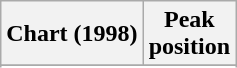<table class="wikitable sortable plainrowheaders" style="text-align:center">
<tr>
<th>Chart (1998)</th>
<th>Peak<br>position</th>
</tr>
<tr>
</tr>
<tr>
</tr>
<tr>
</tr>
<tr>
</tr>
<tr>
</tr>
<tr>
</tr>
</table>
